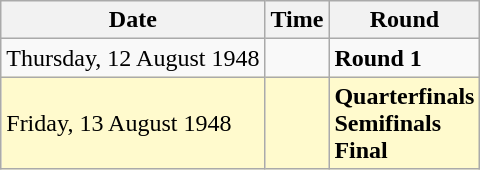<table class="wikitable">
<tr>
<th>Date</th>
<th>Time</th>
<th>Round</th>
</tr>
<tr>
<td>Thursday, 12 August 1948</td>
<td></td>
<td><strong>Round 1</strong></td>
</tr>
<tr style=background:lemonchiffon>
<td>Friday, 13 August 1948</td>
<td></td>
<td><strong>Quarterfinals</strong><br><strong>Semifinals</strong><br><strong>Final</strong></td>
</tr>
</table>
